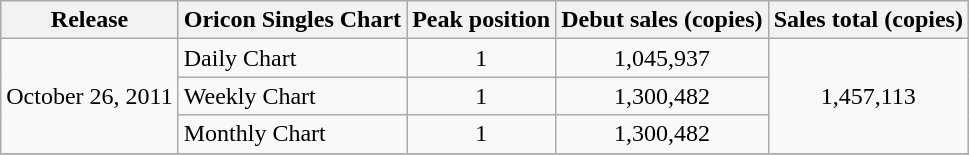<table class="wikitable">
<tr>
<th>Release</th>
<th>Oricon Singles Chart</th>
<th>Peak position</th>
<th>Debut sales (copies)</th>
<th>Sales total (copies)</th>
</tr>
<tr>
<td rowspan="3">October 26, 2011</td>
<td>Daily Chart</td>
<td align="center">1</td>
<td align="center">1,045,937</td>
<td style="text-align:center;" rowspan="3">1,457,113</td>
</tr>
<tr>
<td>Weekly Chart</td>
<td align="center">1</td>
<td align="center">1,300,482</td>
</tr>
<tr>
<td>Monthly Chart</td>
<td align="center">1</td>
<td align="center">1,300,482</td>
</tr>
<tr>
</tr>
</table>
